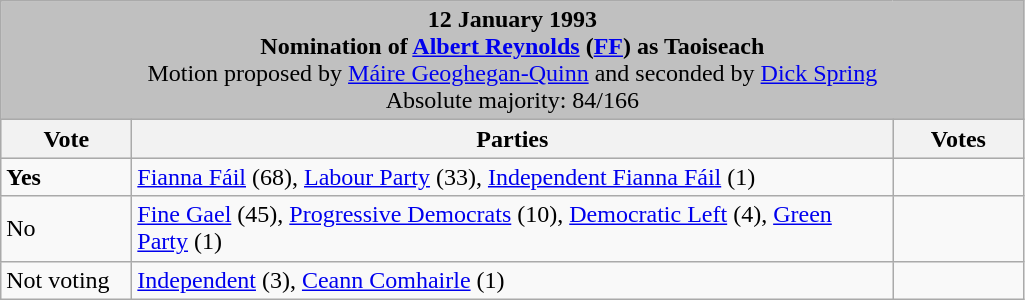<table class="wikitable">
<tr>
<td colspan="3" bgcolor="#C0C0C0" align="center"><strong>12 January 1993<br>Nomination of <a href='#'>Albert Reynolds</a> (<a href='#'>FF</a>) as Taoiseach</strong><br>Motion proposed by <a href='#'>Máire Geoghegan-Quinn</a> and seconded by <a href='#'>Dick Spring</a><br>Absolute majority: 84/166</td>
</tr>
<tr bgcolor="#D8D8D8">
<th width=80px>Vote</th>
<th width=500px>Parties</th>
<th width=80px align="center">Votes</th>
</tr>
<tr>
<td> <strong>Yes</strong></td>
<td><a href='#'>Fianna Fáil</a> (68), <a href='#'>Labour Party</a> (33), <a href='#'>Independent Fianna Fáil</a> (1)</td>
<td></td>
</tr>
<tr>
<td>No</td>
<td><a href='#'>Fine Gael</a> (45), <a href='#'>Progressive Democrats</a> (10), <a href='#'>Democratic Left</a> (4), <a href='#'>Green Party</a> (1)</td>
<td></td>
</tr>
<tr>
<td>Not voting</td>
<td><a href='#'>Independent</a> (3), <a href='#'>Ceann Comhairle</a> (1)</td>
<td></td>
</tr>
</table>
